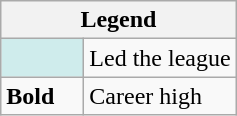<table class="wikitable">
<tr>
<th colspan="2">Legend</th>
</tr>
<tr>
<td style="background:#cfecec; width:3em;"></td>
<td>Led the league</td>
</tr>
<tr>
<td><strong>Bold</strong></td>
<td>Career high</td>
</tr>
</table>
